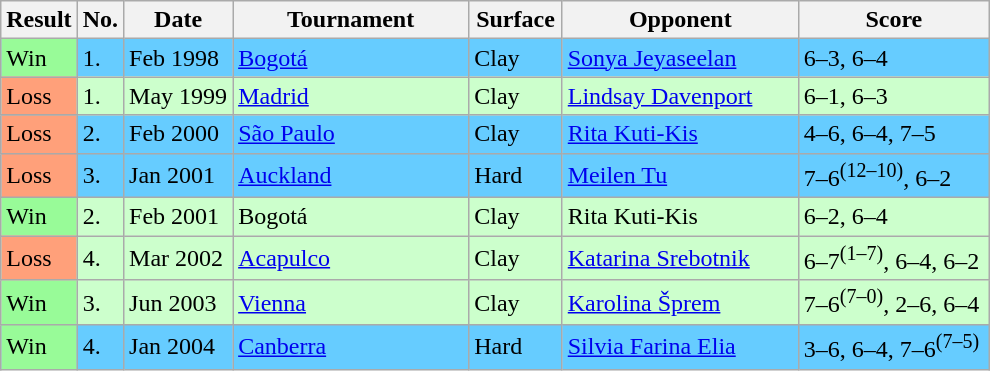<table class="wikitable sortable">
<tr>
<th>Result</th>
<th>No.</th>
<th>Date</th>
<th style="width:150px">Tournament</th>
<th width=55>Surface</th>
<th style="width:150px">Opponent</th>
<th style="width:120px" class="unsortable">Score</th>
</tr>
<tr style="background:#66ccff;">
<td style="background:#98fb98;">Win</td>
<td>1.</td>
<td>Feb 1998</td>
<td><a href='#'>Bogotá</a></td>
<td>Clay</td>
<td> <a href='#'>Sonya Jeyaseelan</a></td>
<td>6–3, 6–4</td>
</tr>
<tr bgcolor="#CCFFCC">
<td style="background:#ffa07a;">Loss</td>
<td>1.</td>
<td>May 1999</td>
<td><a href='#'>Madrid</a></td>
<td>Clay</td>
<td> <a href='#'>Lindsay Davenport</a></td>
<td>6–1, 6–3</td>
</tr>
<tr style="background:#66ccff;">
<td style="background:#ffa07a;">Loss</td>
<td>2.</td>
<td>Feb 2000</td>
<td><a href='#'>São Paulo</a></td>
<td>Clay</td>
<td> <a href='#'>Rita Kuti-Kis</a></td>
<td>4–6, 6–4, 7–5</td>
</tr>
<tr style="background:#66ccff;">
<td style="background:#ffa07a;">Loss</td>
<td>3.</td>
<td>Jan 2001</td>
<td><a href='#'>Auckland</a></td>
<td>Hard</td>
<td> <a href='#'>Meilen Tu</a></td>
<td>7–6<sup>(12–10)</sup>, 6–2</td>
</tr>
<tr bgcolor="#CCFFCC">
<td style="background:#98fb98;">Win</td>
<td>2.</td>
<td>Feb 2001</td>
<td>Bogotá</td>
<td>Clay</td>
<td> Rita Kuti-Kis</td>
<td>6–2, 6–4</td>
</tr>
<tr bgcolor="#CCFFCC">
<td style="background:#ffa07a;">Loss</td>
<td>4.</td>
<td>Mar 2002</td>
<td><a href='#'>Acapulco</a></td>
<td>Clay</td>
<td> <a href='#'>Katarina Srebotnik</a></td>
<td>6–7<sup>(1–7)</sup>, 6–4, 6–2</td>
</tr>
<tr bgcolor="#CCFFCC">
<td style="background:#98fb98;">Win</td>
<td>3.</td>
<td>Jun 2003</td>
<td><a href='#'>Vienna</a></td>
<td>Clay</td>
<td> <a href='#'>Karolina Šprem</a></td>
<td>7–6<sup>(7–0)</sup>, 2–6, 6–4</td>
</tr>
<tr style="background:#66ccff;">
<td style="background:#98fb98;">Win</td>
<td>4.</td>
<td>Jan 2004</td>
<td><a href='#'>Canberra</a></td>
<td>Hard</td>
<td> <a href='#'>Silvia Farina Elia</a></td>
<td>3–6, 6–4, 7–6<sup>(7–5)</sup></td>
</tr>
</table>
